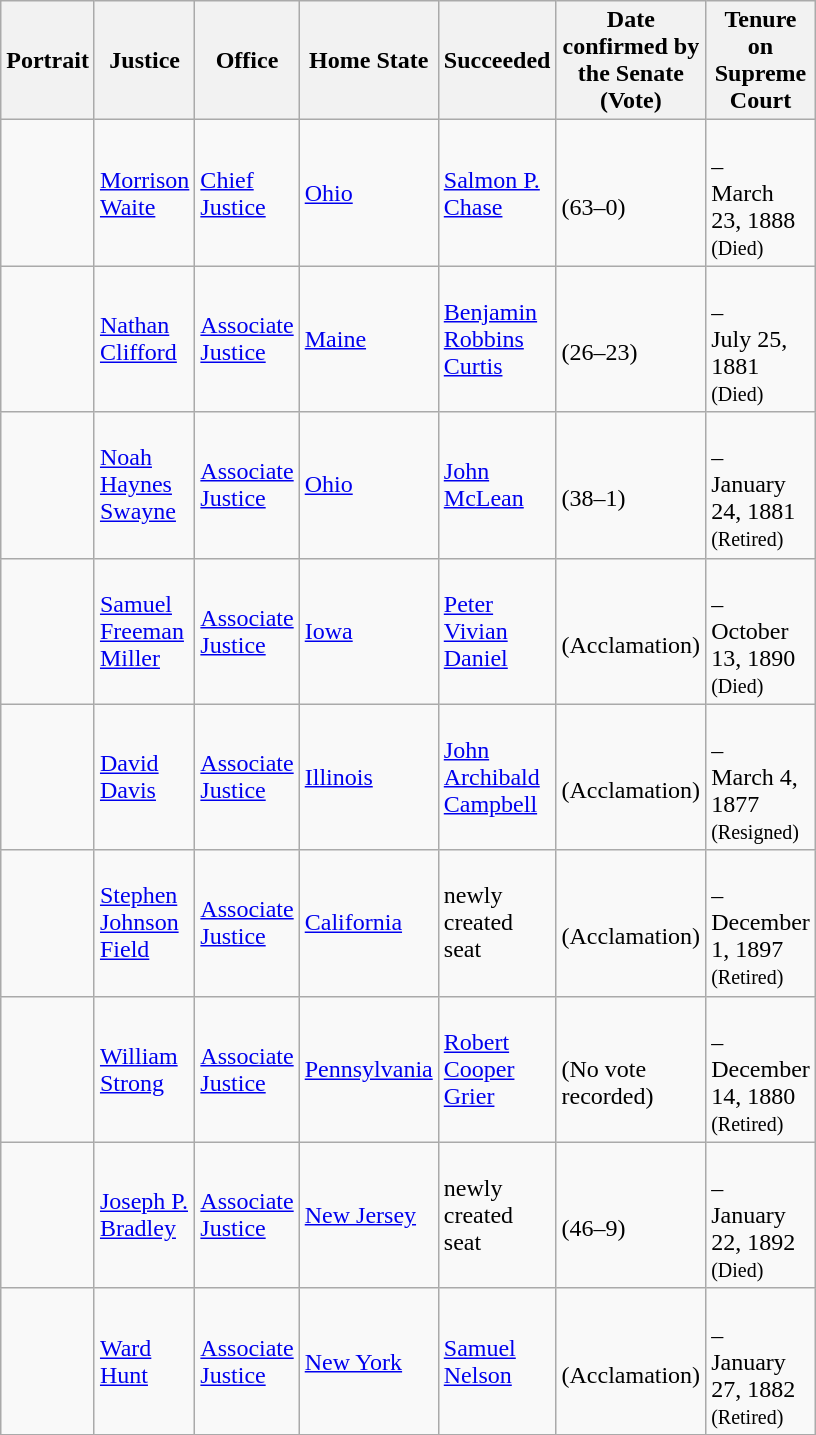<table class="wikitable sortable">
<tr>
<th scope="col" style="width: 10px;">Portrait</th>
<th scope="col" style="width: 10px;">Justice</th>
<th scope="col" style="width: 10px;">Office</th>
<th scope="col" style="width: 10px;">Home State</th>
<th scope="col" style="width: 10px;">Succeeded</th>
<th scope="col" style="width: 10px;">Date confirmed by the Senate<br>(Vote)</th>
<th scope="col" style="width: 10px;">Tenure on Supreme Court</th>
</tr>
<tr>
<td></td>
<td><a href='#'>Morrison Waite</a></td>
<td><a href='#'>Chief Justice</a></td>
<td><a href='#'>Ohio</a></td>
<td><a href='#'>Salmon P. Chase</a></td>
<td><br>(63–0)</td>
<td><br>–<br>March 23, 1888<br><small>(Died)</small></td>
</tr>
<tr>
<td></td>
<td><a href='#'>Nathan Clifford</a></td>
<td><a href='#'>Associate Justice</a></td>
<td><a href='#'>Maine</a></td>
<td><a href='#'>Benjamin Robbins Curtis</a></td>
<td><br>(26–23)</td>
<td><br>–<br>July 25, 1881<br><small>(Died)</small></td>
</tr>
<tr>
<td></td>
<td><a href='#'>Noah Haynes Swayne</a></td>
<td><a href='#'>Associate Justice</a></td>
<td><a href='#'>Ohio</a></td>
<td><a href='#'>John McLean</a></td>
<td><br>(38–1)</td>
<td><br>–<br>January 24, 1881<br><small>(Retired)</small></td>
</tr>
<tr>
<td></td>
<td><a href='#'>Samuel Freeman Miller</a></td>
<td><a href='#'>Associate Justice</a></td>
<td><a href='#'>Iowa</a></td>
<td><a href='#'>Peter Vivian Daniel</a></td>
<td><br>(Acclamation)</td>
<td><br>–<br>October 13, 1890<br><small>(Died)</small></td>
</tr>
<tr>
<td></td>
<td><a href='#'>David Davis</a></td>
<td><a href='#'>Associate Justice</a></td>
<td><a href='#'>Illinois</a></td>
<td><a href='#'>John Archibald Campbell</a></td>
<td><br>(Acclamation)</td>
<td><br>–<br>March 4, 1877<br><small>(Resigned)</small></td>
</tr>
<tr>
<td></td>
<td><a href='#'>Stephen Johnson Field</a></td>
<td><a href='#'>Associate Justice</a></td>
<td><a href='#'>California</a></td>
<td>newly created seat</td>
<td><br>(Acclamation)</td>
<td><br>–<br>December 1, 1897<br><small>(Retired)</small></td>
</tr>
<tr>
<td></td>
<td><a href='#'>William Strong</a></td>
<td><a href='#'>Associate Justice</a></td>
<td><a href='#'>Pennsylvania</a></td>
<td><a href='#'>Robert Cooper Grier</a></td>
<td><br>(No vote recorded)</td>
<td><br>–<br>December 14, 1880<br><small>(Retired)</small></td>
</tr>
<tr>
<td></td>
<td><a href='#'>Joseph P. Bradley</a></td>
<td><a href='#'>Associate Justice</a></td>
<td><a href='#'>New Jersey</a></td>
<td>newly created seat</td>
<td><br>(46–9)</td>
<td><br>–<br>January 22, 1892<br><small>(Died)</small></td>
</tr>
<tr>
<td></td>
<td><a href='#'>Ward Hunt</a></td>
<td><a href='#'>Associate Justice</a></td>
<td><a href='#'>New York</a></td>
<td><a href='#'>Samuel Nelson</a></td>
<td><br>(Acclamation)</td>
<td><br>–<br>January 27, 1882<br><small>(Retired)</small></td>
</tr>
<tr>
</tr>
</table>
